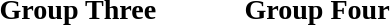<table>
<tr>
<td style="vertical-align:top; width:33%;"><br><h3>Group Three</h3></td>
<td style="vertical-align:top; width:33%;"><br><h3>Group Four</h3></td>
</tr>
</table>
